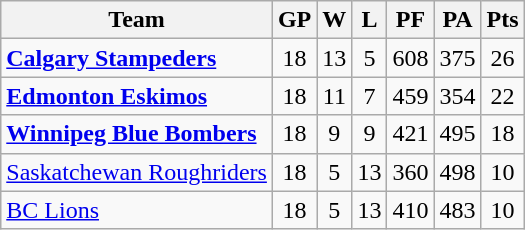<table class="wikitable" style="float:left; margin-right:1em">
<tr>
<th>Team</th>
<th>GP</th>
<th>W</th>
<th>L</th>
<th>PF</th>
<th>PA</th>
<th>Pts</th>
</tr>
<tr align="center">
<td align="left"><strong><a href='#'>Calgary Stampeders</a></strong></td>
<td>18</td>
<td>13</td>
<td>5</td>
<td>608</td>
<td>375</td>
<td>26</td>
</tr>
<tr align="center">
<td align="left"><strong><a href='#'>Edmonton Eskimos</a></strong></td>
<td>18</td>
<td>11</td>
<td>7</td>
<td>459</td>
<td>354</td>
<td>22</td>
</tr>
<tr align="center">
<td align="left"><strong><a href='#'>Winnipeg Blue Bombers</a></strong></td>
<td>18</td>
<td>9</td>
<td>9</td>
<td>421</td>
<td>495</td>
<td>18</td>
</tr>
<tr align="center">
<td align="left"><a href='#'>Saskatchewan Roughriders</a></td>
<td>18</td>
<td>5</td>
<td>13</td>
<td>360</td>
<td>498</td>
<td>10</td>
</tr>
<tr align="center">
<td align="left"><a href='#'>BC Lions</a></td>
<td>18</td>
<td>5</td>
<td>13</td>
<td>410</td>
<td>483</td>
<td>10</td>
</tr>
</table>
